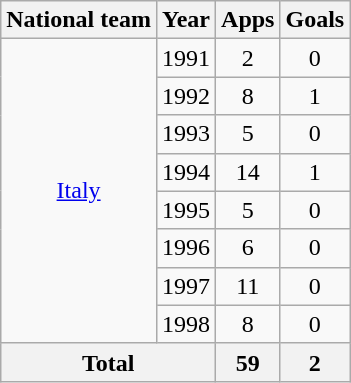<table class="wikitable" style="text-align:center">
<tr>
<th>National team</th>
<th>Year</th>
<th>Apps</th>
<th>Goals</th>
</tr>
<tr>
<td rowspan=8><a href='#'>Italy</a></td>
<td>1991</td>
<td>2</td>
<td>0</td>
</tr>
<tr>
<td>1992</td>
<td>8</td>
<td>1</td>
</tr>
<tr>
<td>1993</td>
<td>5</td>
<td>0</td>
</tr>
<tr>
<td>1994</td>
<td>14</td>
<td>1</td>
</tr>
<tr>
<td>1995</td>
<td>5</td>
<td>0</td>
</tr>
<tr>
<td>1996</td>
<td>6</td>
<td>0</td>
</tr>
<tr>
<td>1997</td>
<td>11</td>
<td>0</td>
</tr>
<tr>
<td>1998</td>
<td>8</td>
<td>0</td>
</tr>
<tr>
<th colspan=2>Total</th>
<th>59</th>
<th>2</th>
</tr>
</table>
